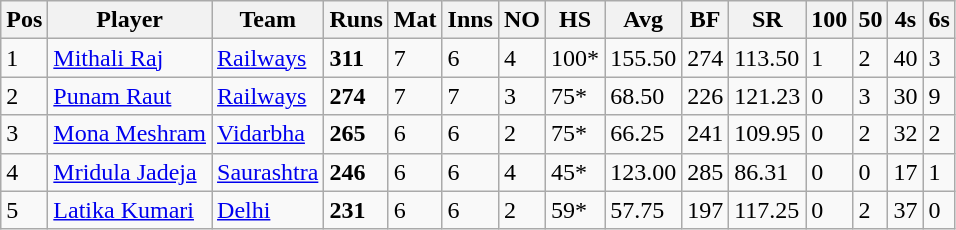<table class="wikitable">
<tr>
<th>Pos</th>
<th>Player</th>
<th>Team</th>
<th>Runs</th>
<th>Mat</th>
<th>Inns</th>
<th>NO</th>
<th>HS</th>
<th>Avg</th>
<th>BF</th>
<th>SR</th>
<th>100</th>
<th>50</th>
<th>4s</th>
<th>6s</th>
</tr>
<tr>
<td>1</td>
<td><a href='#'>Mithali Raj</a></td>
<td><a href='#'>Railways</a></td>
<td><strong>311</strong></td>
<td>7</td>
<td>6</td>
<td>4</td>
<td>100*</td>
<td>155.50</td>
<td>274</td>
<td>113.50</td>
<td>1</td>
<td>2</td>
<td>40</td>
<td>3</td>
</tr>
<tr>
<td>2</td>
<td><a href='#'>Punam Raut</a></td>
<td><a href='#'>Railways</a></td>
<td><strong>274</strong></td>
<td>7</td>
<td>7</td>
<td>3</td>
<td>75*</td>
<td>68.50</td>
<td>226</td>
<td>121.23</td>
<td>0</td>
<td>3</td>
<td>30</td>
<td>9</td>
</tr>
<tr>
<td>3</td>
<td><a href='#'>Mona Meshram</a></td>
<td><a href='#'>Vidarbha</a></td>
<td><strong>265</strong></td>
<td>6</td>
<td>6</td>
<td>2</td>
<td>75*</td>
<td>66.25</td>
<td>241</td>
<td>109.95</td>
<td>0</td>
<td>2</td>
<td>32</td>
<td>2</td>
</tr>
<tr>
<td>4</td>
<td><a href='#'>Mridula Jadeja</a></td>
<td><a href='#'>Saurashtra</a></td>
<td><strong>246</strong></td>
<td>6</td>
<td>6</td>
<td>4</td>
<td>45*</td>
<td>123.00</td>
<td>285</td>
<td>86.31</td>
<td>0</td>
<td>0</td>
<td>17</td>
<td>1</td>
</tr>
<tr>
<td>5</td>
<td><a href='#'>Latika Kumari</a></td>
<td><a href='#'>Delhi</a></td>
<td><strong>231</strong></td>
<td>6</td>
<td>6</td>
<td>2</td>
<td>59*</td>
<td>57.75</td>
<td>197</td>
<td>117.25</td>
<td>0</td>
<td>2</td>
<td>37</td>
<td>0</td>
</tr>
</table>
